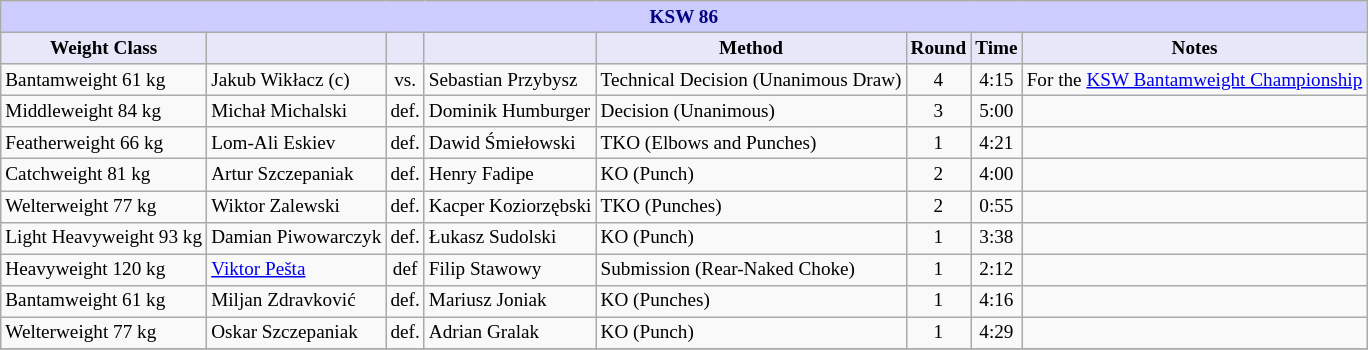<table class="wikitable" style="font-size: 80%;">
<tr>
<th colspan="8" style="background-color: #ccf; color: #000080; text-align: center;"><strong>KSW 86</strong></th>
</tr>
<tr>
<th colspan="1" style="background-color: #E6E8FA; color: #000000; text-align: center;">Weight Class</th>
<th colspan="1" style="background-color: #E6E8FA; color: #000000; text-align: center;"></th>
<th colspan="1" style="background-color: #E6E8FA; color: #000000; text-align: center;"></th>
<th colspan="1" style="background-color: #E6E8FA; color: #000000; text-align: center;"></th>
<th colspan="1" style="background-color: #E6E8FA; color: #000000; text-align: center;">Method</th>
<th colspan="1" style="background-color: #E6E8FA; color: #000000; text-align: center;">Round</th>
<th colspan="1" style="background-color: #E6E8FA; color: #000000; text-align: center;">Time</th>
<th colspan="1" style="background-color: #E6E8FA; color: #000000; text-align: center;">Notes</th>
</tr>
<tr>
<td>Bantamweight 61 kg</td>
<td> Jakub Wikłacz (c)</td>
<td align=center>vs.</td>
<td> Sebastian Przybysz</td>
<td>Technical Decision (Unanimous Draw)</td>
<td align=center>4</td>
<td align=center>4:15</td>
<td>For the <a href='#'>KSW Bantamweight Championship</a></td>
</tr>
<tr>
<td>Middleweight 84 kg</td>
<td> Michał Michalski</td>
<td align=center>def.</td>
<td> Dominik Humburger</td>
<td>Decision (Unanimous)</td>
<td align=center>3</td>
<td align=center>5:00</td>
<td></td>
</tr>
<tr>
<td>Featherweight 66 kg</td>
<td> Lom-Ali Eskiev</td>
<td align=center>def.</td>
<td> Dawid Śmiełowski</td>
<td>TKO (Elbows and Punches)</td>
<td align=center>1</td>
<td align=center>4:21</td>
<td></td>
</tr>
<tr>
<td>Catchweight 81 kg</td>
<td> Artur Szczepaniak</td>
<td align=center>def.</td>
<td> Henry Fadipe</td>
<td>KO (Punch)</td>
<td align=center>2</td>
<td align=center>4:00</td>
<td></td>
</tr>
<tr>
<td>Welterweight 77 kg</td>
<td> Wiktor Zalewski</td>
<td align=center>def.</td>
<td> Kacper Koziorzębski</td>
<td>TKO (Punches)</td>
<td align=center>2</td>
<td align=center>0:55</td>
<td></td>
</tr>
<tr>
<td>Light Heavyweight 93 kg</td>
<td> Damian Piwowarczyk</td>
<td align=center>def.</td>
<td> Łukasz Sudolski</td>
<td>KO (Punch)</td>
<td align=center>1</td>
<td align=center>3:38</td>
<td></td>
</tr>
<tr>
<td>Heavyweight 120 kg</td>
<td> <a href='#'>Viktor Pešta</a></td>
<td align=center>def</td>
<td> Filip Stawowy</td>
<td>Submission (Rear-Naked Choke)</td>
<td align=center>1</td>
<td align=center>2:12</td>
<td></td>
</tr>
<tr>
<td>Bantamweight 61 kg</td>
<td> Miljan Zdravković</td>
<td align=center>def.</td>
<td> Mariusz Joniak</td>
<td>KO (Punches)</td>
<td align=center>1</td>
<td align=center>4:16</td>
<td></td>
</tr>
<tr>
<td>Welterweight 77 kg</td>
<td> Oskar Szczepaniak</td>
<td align=center>def.</td>
<td> Adrian Gralak</td>
<td>KO (Punch)</td>
<td align=center>1</td>
<td align=center>4:29</td>
<td></td>
</tr>
<tr>
</tr>
</table>
